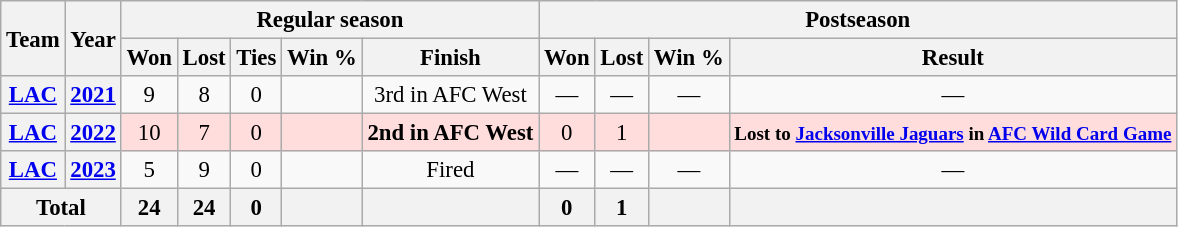<table class="wikitable" style="font-size: 95%; text-align:center;">
<tr>
<th rowspan="2">Team</th>
<th rowspan="2">Year</th>
<th colspan="5">Regular season</th>
<th colspan="4">Postseason</th>
</tr>
<tr>
<th>Won</th>
<th>Lost</th>
<th>Ties</th>
<th>Win %</th>
<th>Finish</th>
<th>Won</th>
<th>Lost</th>
<th>Win %</th>
<th>Result</th>
</tr>
<tr>
<th><a href='#'>LAC</a></th>
<th><a href='#'>2021</a></th>
<td>9</td>
<td>8</td>
<td>0</td>
<td></td>
<td>3rd in AFC West</td>
<td>—</td>
<td>—</td>
<td>—</td>
<td>—</td>
</tr>
<tr style="background:#fdd;">
<th><a href='#'>LAC</a></th>
<th><a href='#'>2022</a></th>
<td>10</td>
<td>7</td>
<td>0</td>
<td></td>
<td><strong>2nd in AFC West</strong></td>
<td>0</td>
<td>1</td>
<td></td>
<td><small><strong>Lost to <a href='#'>Jacksonville Jaguars</a> in <a href='#'>AFC Wild Card Game</a></strong></small></td>
</tr>
<tr>
<th><a href='#'>LAC</a></th>
<th><a href='#'>2023</a></th>
<td>5</td>
<td>9</td>
<td>0</td>
<td></td>
<td>Fired</td>
<td>—</td>
<td>—</td>
<td>—</td>
<td>—</td>
</tr>
<tr>
<th colspan="2">Total</th>
<th>24</th>
<th>24</th>
<th>0</th>
<th></th>
<th></th>
<th>0</th>
<th>1</th>
<th></th>
<th></th>
</tr>
</table>
